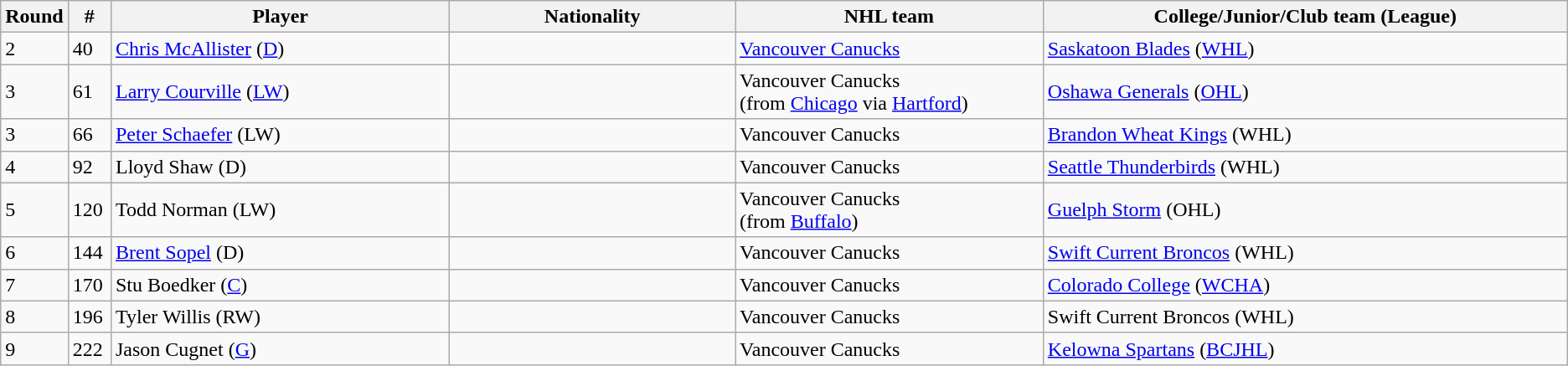<table class="wikitable">
<tr>
<th bgcolor="#DDDDFF" width="2.75%">Round</th>
<th bgcolor="#DDDDFF" width="2.75%">#</th>
<th bgcolor="#DDDDFF" width="22.0%">Player</th>
<th bgcolor="#DDDDFF" width="18.5%">Nationality</th>
<th bgcolor="#DDDDFF" width="20.0%">NHL team</th>
<th bgcolor="#DDDDFF" width="100.0%">College/Junior/Club team (League)</th>
</tr>
<tr>
<td>2</td>
<td>40</td>
<td><a href='#'>Chris McAllister</a> (<a href='#'>D</a>)</td>
<td></td>
<td><a href='#'>Vancouver Canucks</a></td>
<td><a href='#'>Saskatoon Blades</a> (<a href='#'>WHL</a>)</td>
</tr>
<tr>
<td>3</td>
<td>61</td>
<td><a href='#'>Larry Courville</a> (<a href='#'>LW</a>)</td>
<td></td>
<td>Vancouver Canucks<br>(from <a href='#'>Chicago</a> via <a href='#'>Hartford</a>)</td>
<td><a href='#'>Oshawa Generals</a> (<a href='#'>OHL</a>)</td>
</tr>
<tr>
<td>3</td>
<td>66</td>
<td><a href='#'>Peter Schaefer</a> (LW)</td>
<td></td>
<td>Vancouver Canucks</td>
<td><a href='#'>Brandon Wheat Kings</a> (WHL)</td>
</tr>
<tr>
<td>4</td>
<td>92</td>
<td>Lloyd Shaw (D)</td>
<td></td>
<td>Vancouver Canucks</td>
<td><a href='#'>Seattle Thunderbirds</a> (WHL)</td>
</tr>
<tr>
<td>5</td>
<td>120</td>
<td>Todd Norman (LW)</td>
<td></td>
<td>Vancouver Canucks<br>(from <a href='#'>Buffalo</a>)</td>
<td><a href='#'>Guelph Storm</a> (OHL)</td>
</tr>
<tr>
<td>6</td>
<td>144</td>
<td><a href='#'>Brent Sopel</a> (D)</td>
<td></td>
<td>Vancouver Canucks</td>
<td><a href='#'>Swift Current Broncos</a> (WHL)</td>
</tr>
<tr>
<td>7</td>
<td>170</td>
<td>Stu Boedker (<a href='#'>C</a>)</td>
<td></td>
<td>Vancouver Canucks</td>
<td><a href='#'>Colorado College</a> (<a href='#'>WCHA</a>)</td>
</tr>
<tr>
<td>8</td>
<td>196</td>
<td>Tyler Willis (RW)</td>
<td></td>
<td>Vancouver Canucks</td>
<td>Swift Current Broncos (WHL)</td>
</tr>
<tr>
<td>9</td>
<td>222</td>
<td>Jason Cugnet (<a href='#'>G</a>)</td>
<td></td>
<td>Vancouver Canucks</td>
<td><a href='#'>Kelowna Spartans</a> (<a href='#'>BCJHL</a>)</td>
</tr>
</table>
